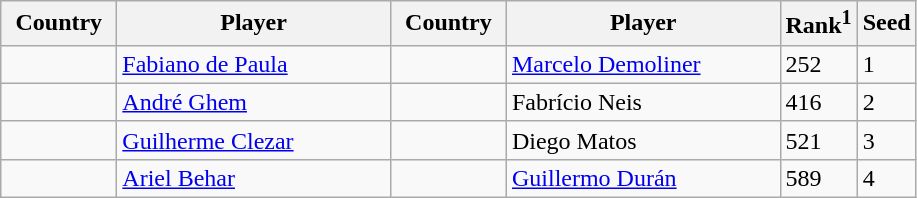<table class="sortable wikitable">
<tr>
<th width="70">Country</th>
<th width="175">Player</th>
<th width="70">Country</th>
<th width="175">Player</th>
<th>Rank<sup>1</sup></th>
<th>Seed</th>
</tr>
<tr>
<td></td>
<td><a href='#'>Fabiano de Paula</a></td>
<td></td>
<td><a href='#'>Marcelo Demoliner</a></td>
<td>252</td>
<td>1</td>
</tr>
<tr>
<td></td>
<td><a href='#'>André Ghem</a></td>
<td></td>
<td>Fabrício Neis</td>
<td>416</td>
<td>2</td>
</tr>
<tr>
<td></td>
<td><a href='#'>Guilherme Clezar</a></td>
<td></td>
<td>Diego Matos</td>
<td>521</td>
<td>3</td>
</tr>
<tr>
<td></td>
<td><a href='#'>Ariel Behar</a></td>
<td></td>
<td><a href='#'>Guillermo Durán</a></td>
<td>589</td>
<td>4</td>
</tr>
</table>
